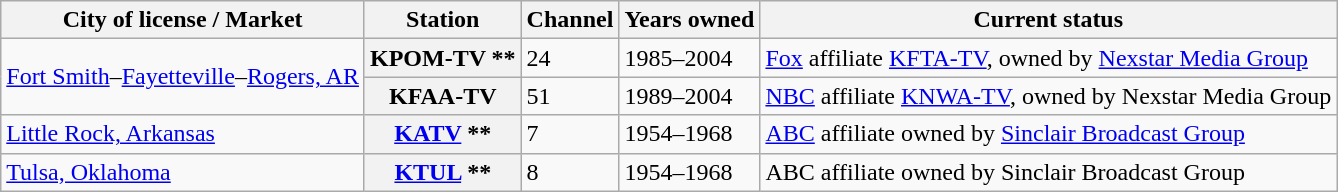<table class="wikitable">
<tr>
<th>City of license / Market</th>
<th>Station</th>
<th>Channel</th>
<th>Years owned</th>
<th>Current status</th>
</tr>
<tr>
<td rowspan="2"><a href='#'>Fort Smith</a>–<a href='#'>Fayetteville</a>–<a href='#'>Rogers, AR</a></td>
<th scope="row">KPOM-TV **</th>
<td>24</td>
<td>1985–2004</td>
<td><a href='#'>Fox</a> affiliate <a href='#'>KFTA-TV</a>, owned by <a href='#'>Nexstar Media Group</a></td>
</tr>
<tr>
<th scope="row">KFAA-TV</th>
<td>51</td>
<td>1989–2004</td>
<td><a href='#'>NBC</a> affiliate <a href='#'>KNWA-TV</a>, owned by Nexstar Media Group</td>
</tr>
<tr>
<td><a href='#'>Little Rock, Arkansas</a></td>
<th scope="row"><a href='#'>KATV</a> **</th>
<td>7</td>
<td>1954–1968</td>
<td><a href='#'>ABC</a> affiliate owned by <a href='#'>Sinclair Broadcast Group</a></td>
</tr>
<tr>
<td><a href='#'>Tulsa, Oklahoma</a></td>
<th scope="row"><a href='#'>KTUL</a> **</th>
<td>8</td>
<td>1954–1968</td>
<td>ABC affiliate owned by Sinclair Broadcast Group</td>
</tr>
</table>
